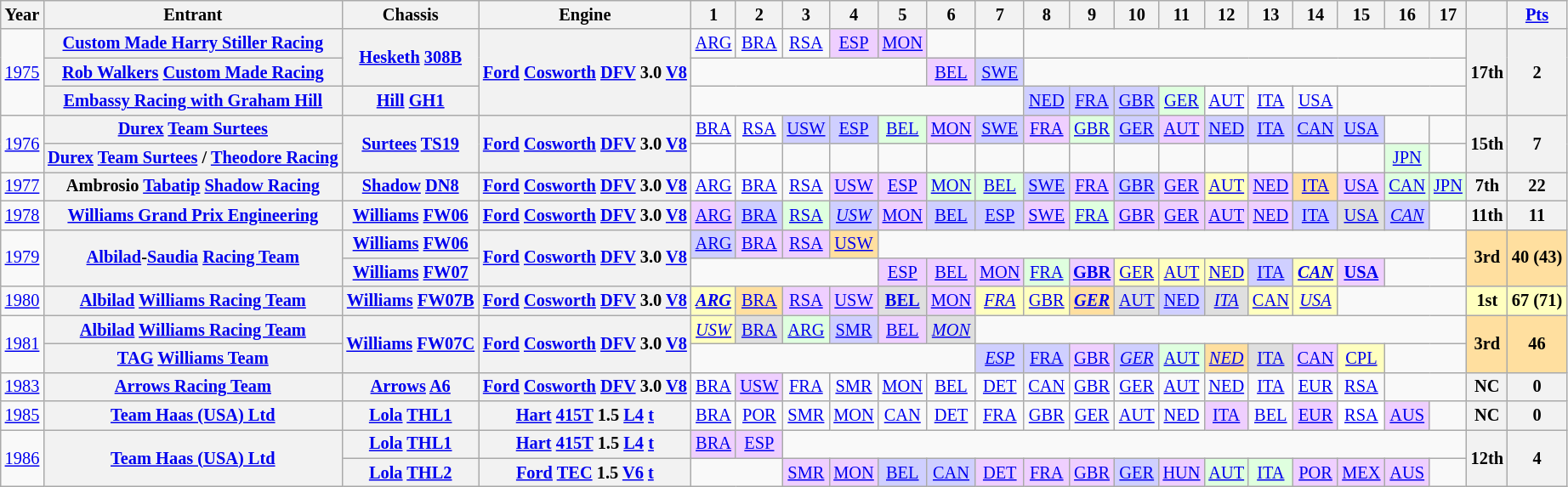<table class="wikitable" style="text-align:center; font-size:85%">
<tr>
<th>Year</th>
<th>Entrant</th>
<th>Chassis</th>
<th>Engine</th>
<th>1</th>
<th>2</th>
<th>3</th>
<th>4</th>
<th>5</th>
<th>6</th>
<th>7</th>
<th>8</th>
<th>9</th>
<th>10</th>
<th>11</th>
<th>12</th>
<th>13</th>
<th>14</th>
<th>15</th>
<th>16</th>
<th>17</th>
<th></th>
<th><a href='#'>Pts</a></th>
</tr>
<tr>
<td rowspan="3"><a href='#'>1975</a></td>
<th nowrap><a href='#'>Custom Made Harry Stiller Racing</a></th>
<th rowspan="2" nowrap=""><a href='#'>Hesketh</a> <a href='#'>308B</a></th>
<th rowspan="3" nowrap=""><a href='#'>Ford</a> <a href='#'>Cosworth</a> <a href='#'>DFV</a> 3.0 <a href='#'>V8</a></th>
<td><a href='#'>ARG</a></td>
<td><a href='#'>BRA</a></td>
<td><a href='#'>RSA</a></td>
<td style="background:#EFCFFF;"><a href='#'>ESP</a><br></td>
<td style="background:#EFCFFF;"><a href='#'>MON</a><br></td>
<td></td>
<td></td>
<td colspan=10></td>
<th rowspan="3">17th</th>
<th rowspan="3">2</th>
</tr>
<tr>
<th><a href='#'>Rob Walkers</a> <a href='#'>Custom Made Racing</a></th>
<td colspan="5"></td>
<td style="background:#EFCFFF;"><a href='#'>BEL</a><br></td>
<td style="background:#CFCFFF;"><a href='#'>SWE</a><br></td>
<td colspan="10"></td>
</tr>
<tr>
<th nowrap><a href='#'>Embassy Racing with Graham Hill</a></th>
<th nowrap><a href='#'>Hill</a> <a href='#'>GH1</a></th>
<td colspan=7></td>
<td style="background:#CFCFFF;"><a href='#'>NED</a><br></td>
<td style="background:#CFCFFF;"><a href='#'>FRA</a><br></td>
<td style="background:#CFCFFF;"><a href='#'>GBR</a><br></td>
<td style="background:#DFFFDF;"><a href='#'>GER</a><br></td>
<td><a href='#'>AUT</a></td>
<td><a href='#'>ITA</a></td>
<td><a href='#'>USA</a></td>
<td colspan=3></td>
</tr>
<tr>
<td rowspan="2"><a href='#'>1976</a></td>
<th nowrap><a href='#'>Durex</a> <a href='#'>Team Surtees</a></th>
<th rowspan="2" nowrap=""><a href='#'>Surtees</a> <a href='#'>TS19</a></th>
<th rowspan="2" nowrap=""><a href='#'>Ford</a> <a href='#'>Cosworth</a> <a href='#'>DFV</a> 3.0 <a href='#'>V8</a></th>
<td><a href='#'>BRA</a></td>
<td><a href='#'>RSA</a></td>
<td style="background:#CFCFFF;"><a href='#'>USW</a><br></td>
<td style="background:#CFCFFF;"><a href='#'>ESP</a><br></td>
<td style="background:#DFFFDF;"><a href='#'>BEL</a><br></td>
<td style="background:#EFCFFF;"><a href='#'>MON</a><br></td>
<td style="background:#CFCFFF;"><a href='#'>SWE</a><br></td>
<td style="background:#EFCFFF;"><a href='#'>FRA</a><br></td>
<td style="background:#DFFFDF;"><a href='#'>GBR</a><br></td>
<td style="background:#CFCFFF;"><a href='#'>GER</a><br></td>
<td style="background:#EFCFFF;"><a href='#'>AUT</a><br></td>
<td style="background:#CFCFFF;"><a href='#'>NED</a><br></td>
<td style="background:#CFCFFF;"><a href='#'>ITA</a><br></td>
<td style="background:#CFCFFF;"><a href='#'>CAN</a><br></td>
<td style="background:#CFCFFF;"><a href='#'>USA</a><br></td>
<td></td>
<td></td>
<th rowspan="2">15th</th>
<th rowspan="2">7</th>
</tr>
<tr>
<th><a href='#'>Durex</a> <a href='#'>Team Surtees</a> / <a href='#'>Theodore Racing</a></th>
<td></td>
<td></td>
<td></td>
<td></td>
<td></td>
<td></td>
<td></td>
<td></td>
<td></td>
<td></td>
<td></td>
<td></td>
<td></td>
<td></td>
<td></td>
<td style="background:#DFFFDF;"><a href='#'>JPN</a><br></td>
<td></td>
</tr>
<tr>
<td><a href='#'>1977</a></td>
<th nowrap="">Ambrosio <a href='#'>Tabatip</a> <a href='#'>Shadow Racing</a></th>
<th nowrap=""><a href='#'>Shadow</a> <a href='#'>DN8</a></th>
<th nowrap=""><a href='#'>Ford</a> <a href='#'>Cosworth</a> <a href='#'>DFV</a> 3.0 <a href='#'>V8</a></th>
<td><a href='#'>ARG</a></td>
<td><a href='#'>BRA</a></td>
<td><a href='#'>RSA</a></td>
<td style="background:#EFCFFF;"><a href='#'>USW</a><br></td>
<td style="background:#EFCFFF;"><a href='#'>ESP</a><br></td>
<td style="background:#DFFFDF;"><a href='#'>MON</a><br></td>
<td style="background:#DFFFDF;"><a href='#'>BEL</a><br></td>
<td style="background:#CFCFFF;"><a href='#'>SWE</a><br></td>
<td style="background:#EFCFFF;"><a href='#'>FRA</a><br></td>
<td style="background:#CFCFFF;"><a href='#'>GBR</a><br></td>
<td style="background:#EFCFFF;"><a href='#'>GER</a><br></td>
<td style="background:#FFFFBF;"><a href='#'>AUT</a><br></td>
<td style="background:#EFCFFF;"><a href='#'>NED</a><br></td>
<td style="background:#FFDF9F;"><a href='#'>ITA</a><br></td>
<td style="background:#EFCFFF;"><a href='#'>USA</a><br></td>
<td style="background:#DFFFDF;"><a href='#'>CAN</a><br></td>
<td style="background:#DFFFDF;"><a href='#'>JPN</a><br></td>
<th>7th</th>
<th>22</th>
</tr>
<tr>
<td><a href='#'>1978</a></td>
<th nowrap><a href='#'>Williams Grand Prix Engineering</a></th>
<th nowrap><a href='#'>Williams</a> <a href='#'>FW06</a></th>
<th nowrap><a href='#'>Ford</a> <a href='#'>Cosworth</a> <a href='#'>DFV</a> 3.0 <a href='#'>V8</a></th>
<td style="background:#EFCFFF;"><a href='#'>ARG</a><br></td>
<td style="background:#CFCFFF;"><a href='#'>BRA</a><br></td>
<td style="background:#DFFFDF;"><a href='#'>RSA</a><br></td>
<td style="background:#CFCFFF;"><em><a href='#'>USW</a></em><br></td>
<td style="background:#EFCFFF;"><a href='#'>MON</a><br></td>
<td style="background:#CFCFFF;"><a href='#'>BEL</a><br></td>
<td style="background:#CFCFFF;"><a href='#'>ESP</a><br></td>
<td style="background:#EFCFFF;"><a href='#'>SWE</a><br></td>
<td style="background:#DFFFDF;"><a href='#'>FRA</a><br></td>
<td style="background:#EFCFFF;"><a href='#'>GBR</a><br></td>
<td style="background:#EFCFFF;"><a href='#'>GER</a><br></td>
<td style="background:#EFCFFF;"><a href='#'>AUT</a><br></td>
<td style="background:#EFCFFF;"><a href='#'>NED</a><br></td>
<td style="background:#CFCFFF;"><a href='#'>ITA</a><br></td>
<td style="background:#DFDFDF;"><a href='#'>USA</a><br></td>
<td style="background:#CFCFFF;"><em><a href='#'>CAN</a></em><br></td>
<td></td>
<th>11th</th>
<th>11</th>
</tr>
<tr>
<td rowspan=2><a href='#'>1979</a></td>
<th rowspan=2 nowrap><a href='#'>Albilad</a>-<a href='#'>Saudia</a> <a href='#'>Racing Team</a></th>
<th nowrap><a href='#'>Williams</a> <a href='#'>FW06</a></th>
<th rowspan=2 nowrap><a href='#'>Ford</a> <a href='#'>Cosworth</a> <a href='#'>DFV</a> 3.0 <a href='#'>V8</a></th>
<td style="background:#CFCFFF;"><a href='#'>ARG</a><br></td>
<td style="background:#EFCFFF;"><a href='#'>BRA</a><br></td>
<td style="background:#EFCFFF;"><a href='#'>RSA</a><br></td>
<td style="background:#FFDF9F;"><a href='#'>USW</a><br></td>
<td colspan=13></td>
<td rowspan=2 style="background:#FFDF9F;"><strong>3rd</strong></td>
<td rowspan=2 style="background:#FFDF9F;"><strong>40 (43)</strong></td>
</tr>
<tr>
<th nowrap><a href='#'>Williams</a> <a href='#'>FW07</a></th>
<td colspan=4></td>
<td style="background:#EFCFFF;"><a href='#'>ESP</a><br></td>
<td style="background:#EFCFFF;"><a href='#'>BEL</a><br></td>
<td style="background:#EFCFFF;"><a href='#'>MON</a><br></td>
<td style="background:#DFFFDF;"><a href='#'>FRA</a><br></td>
<td style="background:#EFCFFF;"><strong><a href='#'>GBR</a></strong><br></td>
<td style="background:#FFFFBF;"><a href='#'>GER</a><br></td>
<td style="background:#FFFFBF;"><a href='#'>AUT</a><br></td>
<td style="background:#FFFFBF;"><a href='#'>NED</a><br></td>
<td style="background:#CFCFFF;"><a href='#'>ITA</a><br></td>
<td style="background:#FFFFBF;"><strong><em><a href='#'>CAN</a></em></strong><br></td>
<td style="background:#EFCFFF;"><strong><a href='#'>USA</a></strong><br></td>
<td colspan=2></td>
</tr>
<tr>
<td><a href='#'>1980</a></td>
<th nowrap><a href='#'>Albilad</a> <a href='#'>Williams Racing Team</a></th>
<th nowrap><a href='#'>Williams</a> <a href='#'>FW07B</a></th>
<th nowrap><a href='#'>Ford</a> <a href='#'>Cosworth</a> <a href='#'>DFV</a> 3.0 <a href='#'>V8</a></th>
<td style="background:#FFFFBF;"><strong><em><a href='#'>ARG</a></em></strong><br></td>
<td style="background:#FFDF9F;"><a href='#'>BRA</a><br></td>
<td style="background:#EFCFFF;"><a href='#'>RSA</a><br></td>
<td style="background:#EFCFFF;"><a href='#'>USW</a><br></td>
<td style="background:#DFDFDF;"><strong><a href='#'>BEL</a></strong><br></td>
<td style="background:#EFCFFF;"><a href='#'>MON</a><br></td>
<td style="background:#FFFFBF;"><em><a href='#'>FRA</a></em><br></td>
<td style="background:#FFFFBF;"><a href='#'>GBR</a><br></td>
<td style="background:#FFDF9F;"><strong><em><a href='#'>GER</a></em></strong><br></td>
<td style="background:#DFDFDF;"><a href='#'>AUT</a><br></td>
<td style="background:#CFCFFF;"><a href='#'>NED</a><br></td>
<td style="background:#DFDFDF;"><em><a href='#'>ITA</a></em><br></td>
<td style="background:#FFFFBF;"><a href='#'>CAN</a><br></td>
<td style="background:#FFFFBF;"><em><a href='#'>USA</a></em><br></td>
<td colspan=3></td>
<td style="background:#FFFFBF;"><strong>1st</strong></td>
<td style="background:#FFFFBF;"><strong>67 (71)</strong></td>
</tr>
<tr>
<td rowspan=2><a href='#'>1981</a></td>
<th nowrap><a href='#'>Albilad</a> <a href='#'>Williams Racing Team</a></th>
<th rowspan=2 nowrap><a href='#'>Williams</a> <a href='#'>FW07C</a></th>
<th rowspan=2 nowrap><a href='#'>Ford</a> <a href='#'>Cosworth</a> <a href='#'>DFV</a> 3.0 <a href='#'>V8</a></th>
<td style="background:#FFFFBF;"><em><a href='#'>USW</a></em><br></td>
<td style="background:#DFDFDF;"><a href='#'>BRA</a><br></td>
<td style="background:#DFFFDF;"><a href='#'>ARG</a><br></td>
<td style="background:#CFCFFF;"><a href='#'>SMR</a><br></td>
<td style="background:#EFCFFF;"><a href='#'>BEL</a><br></td>
<td style="background:#DFDFDF;"><em><a href='#'>MON</a></em><br></td>
<td colspan=11></td>
<td rowspan=2 style="background:#FFDF9F;"><strong>3rd</strong></td>
<td rowspan=2 style="background:#FFDF9F;"><strong>46</strong></td>
</tr>
<tr>
<th nowrap><a href='#'>TAG</a> <a href='#'>Williams Team</a></th>
<td colspan=6></td>
<td style="background:#CFCFFF;"><em><a href='#'>ESP</a></em><br></td>
<td style="background:#CFCFFF;"><a href='#'>FRA</a><br></td>
<td style="background:#EFCFFF;"><a href='#'>GBR</a><br></td>
<td style="background:#CFCFFF;"><em><a href='#'>GER</a></em><br></td>
<td style="background:#DFFFDF;"><a href='#'>AUT</a><br></td>
<td style="background:#FFDF9F;"><em><a href='#'>NED</a></em><br></td>
<td style="background:#DFDFDF;"><a href='#'>ITA</a><br></td>
<td style="background:#EFCFFF;"><a href='#'>CAN</a><br></td>
<td style="background:#FFFFBF;"><a href='#'>CPL</a><br></td>
<td colspan=2></td>
</tr>
<tr>
<td><a href='#'>1983</a></td>
<th nowrap><a href='#'>Arrows Racing Team</a></th>
<th nowrap><a href='#'>Arrows</a> <a href='#'>A6</a></th>
<th><a href='#'>Ford</a> <a href='#'>Cosworth</a> <a href='#'>DFV</a> 3.0 <a href='#'>V8</a></th>
<td><a href='#'>BRA</a></td>
<td style="background:#EFCFFF;"><a href='#'>USW</a><br></td>
<td><a href='#'>FRA</a></td>
<td><a href='#'>SMR</a></td>
<td><a href='#'>MON</a></td>
<td><a href='#'>BEL</a></td>
<td><a href='#'>DET</a></td>
<td><a href='#'>CAN</a></td>
<td><a href='#'>GBR</a></td>
<td><a href='#'>GER</a></td>
<td><a href='#'>AUT</a></td>
<td><a href='#'>NED</a></td>
<td><a href='#'>ITA</a></td>
<td><a href='#'>EUR</a></td>
<td><a href='#'>RSA</a></td>
<td colspan=2></td>
<th>NC</th>
<th>0</th>
</tr>
<tr>
<td><a href='#'>1985</a></td>
<th nowrap><a href='#'>Team Haas (USA) Ltd</a></th>
<th nowrap><a href='#'>Lola</a> <a href='#'>THL1</a></th>
<th nowrap><a href='#'>Hart</a> <a href='#'>415T</a> 1.5 <a href='#'>L4</a> <a href='#'>t</a></th>
<td><a href='#'>BRA</a></td>
<td><a href='#'>POR</a></td>
<td><a href='#'>SMR</a></td>
<td><a href='#'>MON</a></td>
<td><a href='#'>CAN</a></td>
<td><a href='#'>DET</a></td>
<td><a href='#'>FRA</a></td>
<td><a href='#'>GBR</a></td>
<td><a href='#'>GER</a></td>
<td><a href='#'>AUT</a></td>
<td><a href='#'>NED</a></td>
<td style="background:#EFCFFF;"><a href='#'>ITA</a><br></td>
<td><a href='#'>BEL</a></td>
<td style="background:#EFCFFF;"><a href='#'>EUR</a><br></td>
<td style="background:#FFFFFF;"><a href='#'>RSA</a><br></td>
<td style="background:#EFCFFF;"><a href='#'>AUS</a><br></td>
<td></td>
<th>NC</th>
<th>0</th>
</tr>
<tr>
<td rowspan=2><a href='#'>1986</a></td>
<th rowspan=2 nowrap><a href='#'>Team Haas (USA) Ltd</a></th>
<th nowrap><a href='#'>Lola</a> <a href='#'>THL1</a></th>
<th nowrap><a href='#'>Hart</a> <a href='#'>415T</a> 1.5 <a href='#'>L4</a> <a href='#'>t</a></th>
<td style="background:#EFCFFF;"><a href='#'>BRA</a><br></td>
<td style="background:#EFCFFF;"><a href='#'>ESP</a><br></td>
<td colspan=15></td>
<th rowspan=2>12th</th>
<th rowspan=2>4</th>
</tr>
<tr>
<th nowrap><a href='#'>Lola</a> <a href='#'>THL2</a></th>
<th nowrap><a href='#'>Ford</a> <a href='#'>TEC</a> 1.5 <a href='#'>V6</a> <a href='#'>t</a></th>
<td colspan=2></td>
<td style="background:#EFCFFF;"><a href='#'>SMR</a><br></td>
<td style="background:#EFCFFF;"><a href='#'>MON</a><br></td>
<td style="background:#CFCFFF;"><a href='#'>BEL</a><br></td>
<td style="background:#CFCFFF;"><a href='#'>CAN</a><br></td>
<td style="background:#EFCFFF;"><a href='#'>DET</a><br></td>
<td style="background:#EFCFFF;"><a href='#'>FRA</a><br></td>
<td style="background:#EFCFFF;"><a href='#'>GBR</a><br></td>
<td style="background:#CFCFFF;"><a href='#'>GER</a><br></td>
<td style="background:#EFCFFF;"><a href='#'>HUN</a><br></td>
<td style="background:#DFFFDF;"><a href='#'>AUT</a><br></td>
<td style="background:#DFFFDF;"><a href='#'>ITA</a><br></td>
<td style="background:#EFCFFF;"><a href='#'>POR</a><br></td>
<td style="background:#EFCFFF;"><a href='#'>MEX</a><br></td>
<td style="background:#EFCFFF;"><a href='#'>AUS</a><br></td>
<td></td>
</tr>
</table>
